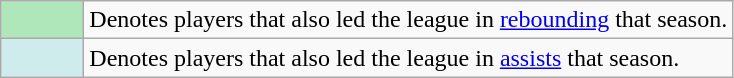<table class="wikitable">
<tr>
<td style="background:#afe6ba; width:3em;"></td>
<td>Denotes players that also led the league in <a href='#'>rebounding</a> that season.</td>
</tr>
<tr>
<td style="background:#CFECEC; width:3em"></td>
<td>Denotes players that also led the league in <a href='#'>assists</a> that season.</td>
</tr>
</table>
